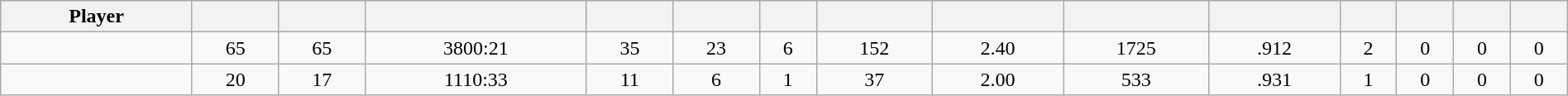<table class="wikitable sortable" style="width:100%; text-align:center;">
<tr style="text-align:center; background:#ddd;">
<th>Player</th>
<th></th>
<th></th>
<th></th>
<th></th>
<th></th>
<th></th>
<th></th>
<th></th>
<th></th>
<th></th>
<th></th>
<th></th>
<th></th>
<th></th>
</tr>
<tr align=center>
<td></td>
<td>65</td>
<td>65</td>
<td>3800:21</td>
<td>35</td>
<td>23</td>
<td>6</td>
<td>152</td>
<td>2.40</td>
<td>1725</td>
<td>.912</td>
<td>2</td>
<td>0</td>
<td>0</td>
<td>0</td>
</tr>
<tr align=center>
<td></td>
<td>20</td>
<td>17</td>
<td>1110:33</td>
<td>11</td>
<td>6</td>
<td>1</td>
<td>37</td>
<td>2.00</td>
<td>533</td>
<td>.931</td>
<td>1</td>
<td>0</td>
<td>0</td>
<td>0</td>
</tr>
</table>
